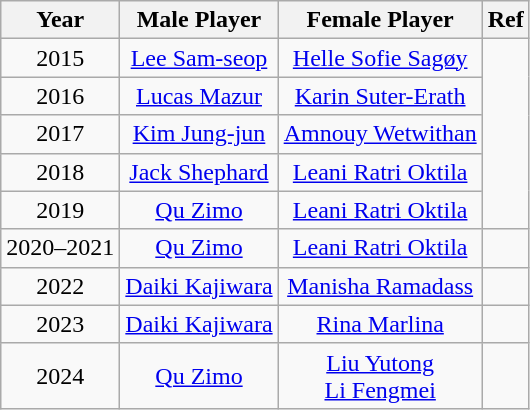<table class="wikitable" style="text-align:center;">
<tr>
<th>Year</th>
<th>Male Player</th>
<th>Female Player</th>
<th>Ref</th>
</tr>
<tr>
<td>2015</td>
<td> <a href='#'>Lee Sam-seop</a></td>
<td> <a href='#'>Helle Sofie Sagøy</a></td>
<td rowspan=5></td>
</tr>
<tr>
<td>2016</td>
<td> <a href='#'>Lucas Mazur</a></td>
<td> <a href='#'>Karin Suter-Erath</a></td>
</tr>
<tr>
<td>2017</td>
<td> <a href='#'>Kim Jung-jun</a></td>
<td> <a href='#'>Amnouy Wetwithan</a></td>
</tr>
<tr>
<td>2018</td>
<td> <a href='#'>Jack Shephard</a></td>
<td> <a href='#'>Leani Ratri Oktila</a></td>
</tr>
<tr>
<td>2019</td>
<td> <a href='#'>Qu Zimo</a></td>
<td> <a href='#'>Leani Ratri Oktila</a></td>
</tr>
<tr>
<td>2020–2021</td>
<td> <a href='#'>Qu Zimo</a></td>
<td> <a href='#'>Leani Ratri Oktila</a></td>
<td></td>
</tr>
<tr>
<td>2022</td>
<td> <a href='#'>Daiki Kajiwara</a></td>
<td> <a href='#'>Manisha Ramadass</a></td>
<td></td>
</tr>
<tr>
<td>2023</td>
<td> <a href='#'>Daiki Kajiwara</a></td>
<td> <a href='#'>Rina Marlina</a></td>
<td></td>
</tr>
<tr>
<td>2024</td>
<td> <a href='#'>Qu Zimo</a></td>
<td> <a href='#'>Liu Yutong</a><br>  <a href='#'>Li Fengmei</a></td>
<td></td>
</tr>
</table>
